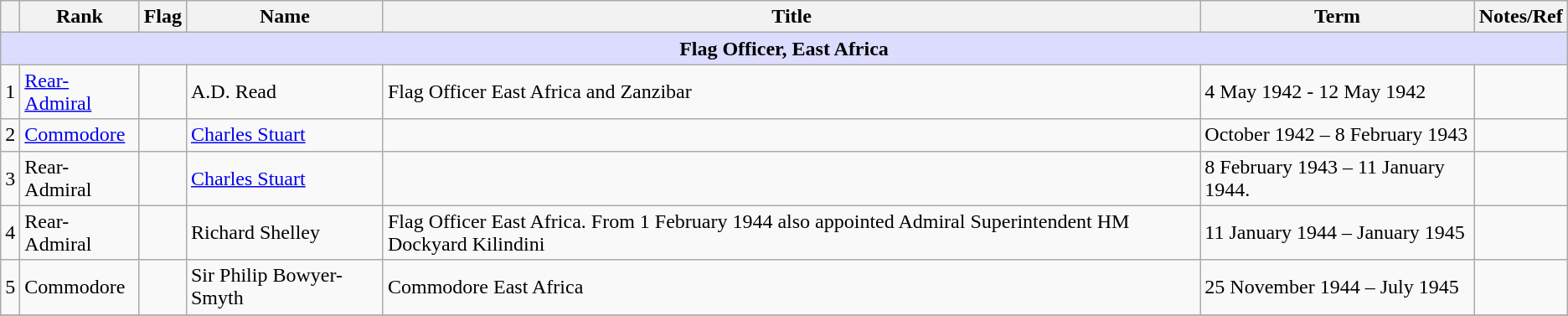<table class="wikitable">
<tr>
<th></th>
<th>Rank</th>
<th>Flag</th>
<th>Name</th>
<th>Title</th>
<th>Term</th>
<th>Notes/Ref</th>
</tr>
<tr>
<td colspan="7" align="center" style="background:#dcdcfe;"><strong>Flag Officer, East Africa</strong></td>
</tr>
<tr>
<td>1</td>
<td><a href='#'>Rear-Admiral</a></td>
<td></td>
<td>A.D. Read</td>
<td>Flag Officer East Africa and Zanzibar</td>
<td>4 May 1942 - 12 May 1942</td>
<td></td>
</tr>
<tr>
<td>2</td>
<td><a href='#'>Commodore</a></td>
<td></td>
<td><a href='#'>Charles Stuart</a></td>
<td></td>
<td>October 1942 – 8 February 1943</td>
<td></td>
</tr>
<tr>
<td>3</td>
<td>Rear-Admiral</td>
<td></td>
<td><a href='#'>Charles Stuart</a></td>
<td></td>
<td>8 February 1943 – 11 January 1944.</td>
<td></td>
</tr>
<tr>
<td>4</td>
<td>Rear-Admiral</td>
<td></td>
<td>Richard Shelley</td>
<td>Flag Officer East Africa. From 1 February 1944 also appointed Admiral Superintendent HM Dockyard Kilindini</td>
<td>11 January 1944 – January 1945</td>
<td></td>
</tr>
<tr>
<td>5</td>
<td>Commodore</td>
<td></td>
<td>Sir Philip Bowyer-Smyth</td>
<td>Commodore East Africa</td>
<td>25 November 1944 – July 1945</td>
<td></td>
</tr>
<tr>
</tr>
</table>
